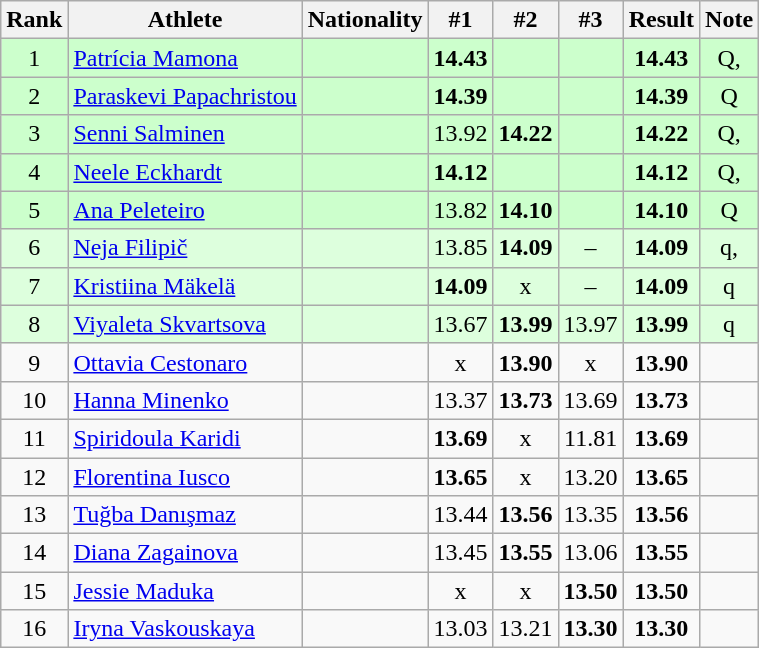<table class="wikitable sortable" style="text-align:center">
<tr>
<th>Rank</th>
<th>Athlete</th>
<th>Nationality</th>
<th>#1</th>
<th>#2</th>
<th>#3</th>
<th>Result</th>
<th>Note</th>
</tr>
<tr bgcolor=ccffcc>
<td>1</td>
<td align=left><a href='#'>Patrícia Mamona</a></td>
<td align=left></td>
<td><strong>14.43</strong></td>
<td></td>
<td></td>
<td><strong>14.43</strong></td>
<td>Q, </td>
</tr>
<tr bgcolor=ccffcc>
<td>2</td>
<td align=left><a href='#'>Paraskevi Papachristou</a></td>
<td align=left></td>
<td><strong>14.39</strong></td>
<td></td>
<td></td>
<td><strong>14.39</strong></td>
<td>Q</td>
</tr>
<tr bgcolor=ccffcc>
<td>3</td>
<td align=left><a href='#'>Senni Salminen</a></td>
<td align=left></td>
<td>13.92</td>
<td><strong>14.22</strong></td>
<td></td>
<td><strong>14.22</strong></td>
<td>Q, </td>
</tr>
<tr bgcolor=ccffcc>
<td>4</td>
<td align=left><a href='#'>Neele Eckhardt</a></td>
<td align=left></td>
<td><strong>14.12</strong></td>
<td></td>
<td></td>
<td><strong>14.12</strong></td>
<td>Q, </td>
</tr>
<tr bgcolor=ccffcc>
<td>5</td>
<td align=left><a href='#'>Ana Peleteiro</a></td>
<td align=left></td>
<td>13.82</td>
<td><strong>14.10</strong></td>
<td></td>
<td><strong>14.10</strong></td>
<td>Q</td>
</tr>
<tr bgcolor=ddffdd>
<td>6</td>
<td align=left><a href='#'>Neja Filipič</a></td>
<td align=left></td>
<td>13.85</td>
<td><strong>14.09</strong></td>
<td>–</td>
<td><strong>14.09</strong></td>
<td>q, </td>
</tr>
<tr bgcolor=ddffdd>
<td>7</td>
<td align=left><a href='#'>Kristiina Mäkelä</a></td>
<td align=left></td>
<td><strong>14.09</strong></td>
<td>x</td>
<td>–</td>
<td><strong>14.09</strong></td>
<td>q</td>
</tr>
<tr bgcolor=ddffdd>
<td>8</td>
<td align=left><a href='#'>Viyaleta Skvartsova</a></td>
<td align=left></td>
<td>13.67</td>
<td><strong>13.99</strong></td>
<td>13.97</td>
<td><strong>13.99</strong></td>
<td>q</td>
</tr>
<tr>
<td>9</td>
<td align=left><a href='#'>Ottavia Cestonaro</a></td>
<td align=left></td>
<td>x</td>
<td><strong>13.90</strong></td>
<td>x</td>
<td><strong>13.90</strong></td>
<td></td>
</tr>
<tr>
<td>10</td>
<td align=left><a href='#'>Hanna Minenko</a></td>
<td align=left></td>
<td>13.37</td>
<td><strong>13.73</strong></td>
<td>13.69</td>
<td><strong>13.73</strong></td>
<td></td>
</tr>
<tr>
<td>11</td>
<td align=left><a href='#'>Spiridoula Karidi</a></td>
<td align=left></td>
<td><strong>13.69</strong></td>
<td>x</td>
<td>11.81</td>
<td><strong>13.69</strong></td>
<td></td>
</tr>
<tr>
<td>12</td>
<td align=left><a href='#'>Florentina Iusco</a></td>
<td align=left></td>
<td><strong>13.65</strong></td>
<td>x</td>
<td>13.20</td>
<td><strong>13.65</strong></td>
<td></td>
</tr>
<tr>
<td>13</td>
<td align=left><a href='#'>Tuğba Danışmaz</a></td>
<td align=left></td>
<td>13.44</td>
<td><strong>13.56</strong></td>
<td>13.35</td>
<td><strong>13.56</strong></td>
<td></td>
</tr>
<tr>
<td>14</td>
<td align=left><a href='#'>Diana Zagainova</a></td>
<td align=left></td>
<td>13.45</td>
<td><strong>13.55</strong></td>
<td>13.06</td>
<td><strong>13.55</strong></td>
<td></td>
</tr>
<tr>
<td>15</td>
<td align=left><a href='#'>Jessie Maduka</a></td>
<td align=left></td>
<td>x</td>
<td>x</td>
<td><strong>13.50</strong></td>
<td><strong>13.50</strong></td>
<td></td>
</tr>
<tr>
<td>16</td>
<td align=left><a href='#'>Iryna Vaskouskaya</a></td>
<td align=left></td>
<td>13.03</td>
<td>13.21</td>
<td><strong>13.30</strong></td>
<td><strong>13.30</strong></td>
<td></td>
</tr>
</table>
